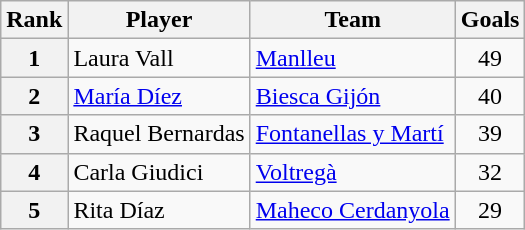<table class="wikitable">
<tr>
<th>Rank</th>
<th>Player</th>
<th>Team</th>
<th>Goals</th>
</tr>
<tr>
<th>1</th>
<td> Laura Vall</td>
<td><a href='#'>Manlleu</a></td>
<td align=center>49</td>
</tr>
<tr>
<th>2</th>
<td> <a href='#'>María Díez</a></td>
<td><a href='#'>Biesca Gijón</a></td>
<td align=center>40</td>
</tr>
<tr>
<th>3</th>
<td> Raquel Bernardas</td>
<td><a href='#'>Fontanellas y Martí</a></td>
<td align=center>39</td>
</tr>
<tr>
<th>4</th>
<td> Carla Giudici</td>
<td><a href='#'>Voltregà</a></td>
<td align=center>32</td>
</tr>
<tr>
<th>5</th>
<td> Rita Díaz</td>
<td><a href='#'>Maheco Cerdanyola</a></td>
<td align=center>29</td>
</tr>
</table>
